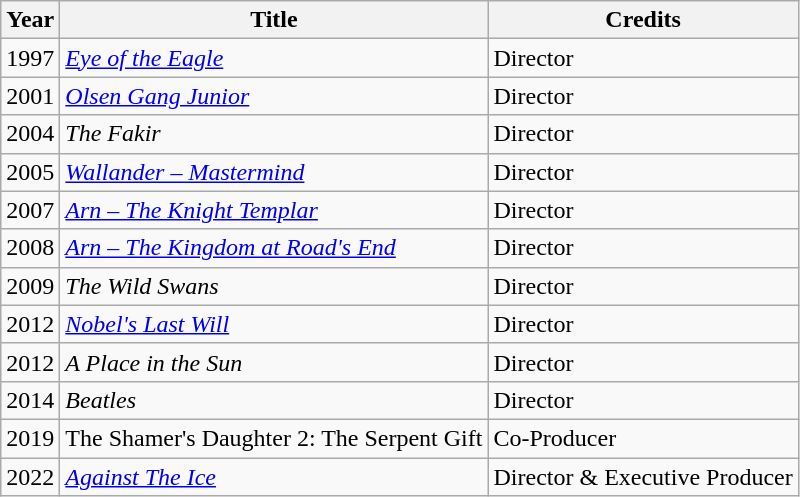<table class="wikitable sortable collapsible">
<tr>
<th scope="col">Year</th>
<th scope="col">Title</th>
<th scope="col">Credits</th>
</tr>
<tr>
<td>1997</td>
<td><em><a href='#'>Eye of the Eagle</a></em></td>
<td>Director</td>
</tr>
<tr>
<td>2001</td>
<td><em><a href='#'>Olsen Gang Junior</a></em></td>
<td>Director</td>
</tr>
<tr>
<td>2004</td>
<td><em>The Fakir</em></td>
<td>Director</td>
</tr>
<tr>
<td>2005</td>
<td><em><a href='#'>Wallander – Mastermind</a></em></td>
<td>Director</td>
</tr>
<tr>
<td>2007</td>
<td><em><a href='#'>Arn – The Knight Templar</a></em></td>
<td>Director</td>
</tr>
<tr>
<td>2008</td>
<td><em><a href='#'>Arn – The Kingdom at Road's End</a></em></td>
<td>Director</td>
</tr>
<tr>
<td>2009</td>
<td><em>The Wild Swans</em></td>
<td>Director</td>
</tr>
<tr>
<td>2012</td>
<td><em><a href='#'>Nobel's Last Will</a></em></td>
<td>Director</td>
</tr>
<tr>
<td>2012</td>
<td><em>A Place in the Sun</em></td>
<td>Director</td>
</tr>
<tr>
<td>2014</td>
<td><em>Beatles</em></td>
<td>Director</td>
</tr>
<tr>
<td>2019</td>
<td>The Shamer's Daughter 2: The Serpent Gift</td>
<td>Co-Producer</td>
</tr>
<tr>
<td>2022</td>
<td><em><a href='#'>Against The Ice</a></em></td>
<td>Director & Executive Producer</td>
</tr>
</table>
